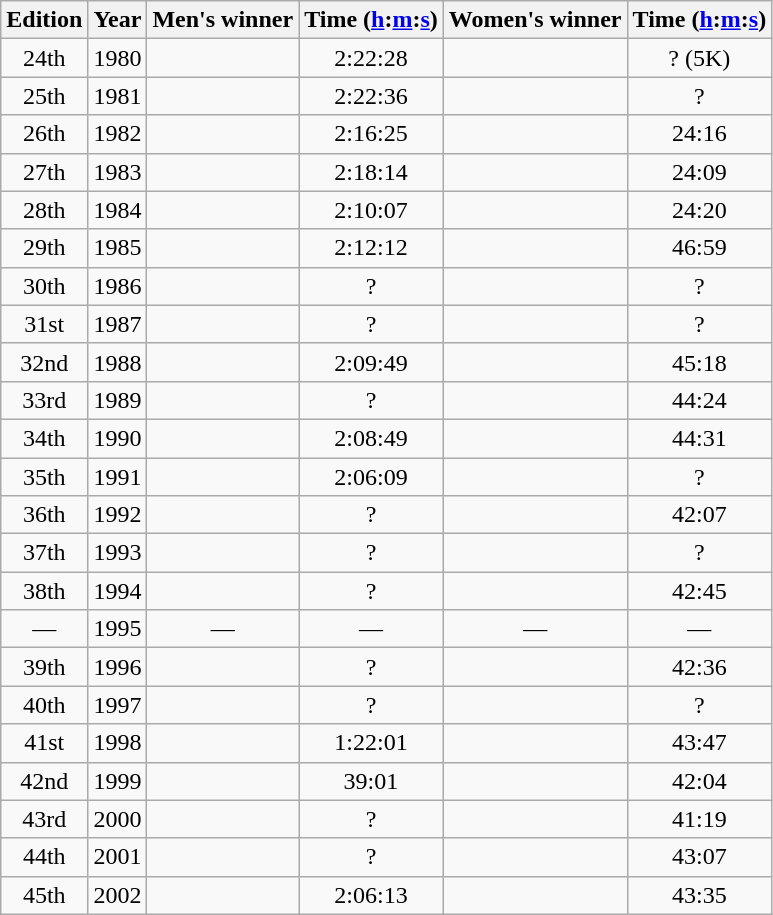<table class="wikitable sortable" style="text-align:center">
<tr>
<th class=unsortable>Edition</th>
<th>Year</th>
<th class=unsortable>Men's winner</th>
<th>Time (<a href='#'>h</a>:<a href='#'>m</a>:<a href='#'>s</a>)</th>
<th class=unsortable>Women's winner</th>
<th>Time (<a href='#'>h</a>:<a href='#'>m</a>:<a href='#'>s</a>)</th>
</tr>
<tr>
<td>24th</td>
<td>1980</td>
<td align=left></td>
<td>2:22:28</td>
<td align=left></td>
<td>? (5K)</td>
</tr>
<tr>
<td>25th</td>
<td>1981</td>
<td align=left></td>
<td>2:22:36</td>
<td align=left></td>
<td>?</td>
</tr>
<tr>
<td>26th</td>
<td>1982</td>
<td align=left></td>
<td>2:16:25</td>
<td align=left></td>
<td>24:16</td>
</tr>
<tr>
<td>27th</td>
<td>1983</td>
<td align=left></td>
<td>2:18:14</td>
<td align=left></td>
<td>24:09</td>
</tr>
<tr>
<td>28th</td>
<td>1984</td>
<td align=left></td>
<td>2:10:07</td>
<td align=left></td>
<td>24:20</td>
</tr>
<tr>
<td>29th</td>
<td>1985</td>
<td align=left></td>
<td>2:12:12</td>
<td align=left></td>
<td>46:59</td>
</tr>
<tr>
<td>30th</td>
<td>1986</td>
<td align=left></td>
<td>?</td>
<td align=left></td>
<td>?</td>
</tr>
<tr>
<td>31st</td>
<td>1987</td>
<td align=left></td>
<td>?</td>
<td align=left></td>
<td>?</td>
</tr>
<tr>
<td>32nd</td>
<td>1988</td>
<td align=left></td>
<td>2:09:49</td>
<td align=left></td>
<td>45:18</td>
</tr>
<tr>
<td>33rd</td>
<td>1989</td>
<td align=left></td>
<td>?</td>
<td align=left></td>
<td>44:24</td>
</tr>
<tr>
<td>34th</td>
<td>1990</td>
<td align=left></td>
<td>2:08:49</td>
<td align=left></td>
<td>44:31</td>
</tr>
<tr>
<td>35th</td>
<td>1991</td>
<td align=left></td>
<td>2:06:09</td>
<td align=left></td>
<td>?</td>
</tr>
<tr>
<td>36th</td>
<td>1992</td>
<td align=left></td>
<td>?</td>
<td align=left></td>
<td>42:07</td>
</tr>
<tr>
<td>37th</td>
<td>1993</td>
<td align=left></td>
<td>?</td>
<td align=left></td>
<td>?</td>
</tr>
<tr>
<td>38th</td>
<td>1994</td>
<td align=left></td>
<td>?</td>
<td align=left></td>
<td>42:45</td>
</tr>
<tr>
<td>—</td>
<td>1995</td>
<td>—</td>
<td>—</td>
<td>—</td>
<td>—</td>
</tr>
<tr>
<td>39th</td>
<td>1996</td>
<td align=left></td>
<td>?</td>
<td align=left></td>
<td>42:36</td>
</tr>
<tr>
<td>40th</td>
<td>1997</td>
<td align=left></td>
<td>?</td>
<td align=left></td>
<td>?</td>
</tr>
<tr>
<td>41st</td>
<td>1998</td>
<td align=left></td>
<td>1:22:01</td>
<td align=left></td>
<td>43:47</td>
</tr>
<tr>
<td>42nd</td>
<td>1999</td>
<td align=left></td>
<td>39:01</td>
<td align=left></td>
<td>42:04</td>
</tr>
<tr>
<td>43rd</td>
<td>2000</td>
<td align=left></td>
<td>?</td>
<td align=left></td>
<td>41:19</td>
</tr>
<tr>
<td>44th</td>
<td>2001</td>
<td align=left></td>
<td>?</td>
<td align=left></td>
<td>43:07</td>
</tr>
<tr>
<td>45th</td>
<td>2002</td>
<td align=left></td>
<td>2:06:13</td>
<td align=left></td>
<td>43:35</td>
</tr>
</table>
